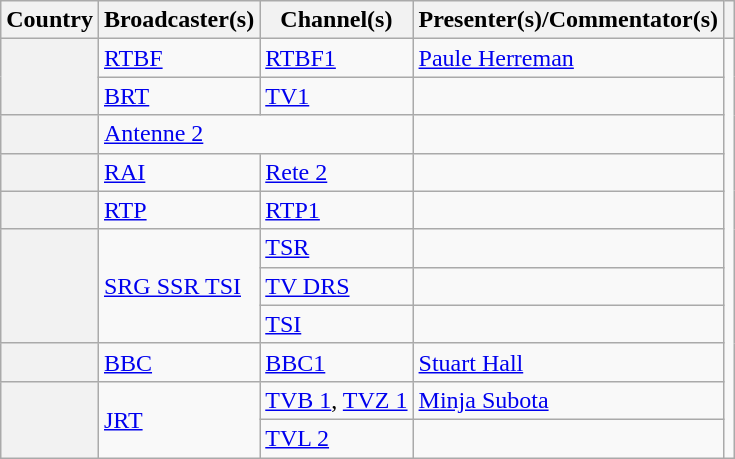<table class="wikitable plainrowheaders">
<tr>
<th scope="col">Country</th>
<th scope="col">Broadcaster(s)</th>
<th scope="col">Channel(s)</th>
<th scope="col">Presenter(s)/Commentator(s)</th>
<th scope="col"></th>
</tr>
<tr>
<th scope="rowgroup" rowspan="2"></th>
<td><a href='#'>RTBF</a></td>
<td><a href='#'>RTBF1</a></td>
<td><a href='#'>Paule Herreman</a></td>
<td rowspan=11></td>
</tr>
<tr>
<td><a href='#'>BRT</a></td>
<td><a href='#'>TV1</a></td>
<td></td>
</tr>
<tr>
<th scope="row"></th>
<td colspan="2"><a href='#'>Antenne 2</a></td>
<td></td>
</tr>
<tr>
<th scope="row"></th>
<td><a href='#'>RAI</a></td>
<td><a href='#'>Rete 2</a></td>
<td></td>
</tr>
<tr>
<th scope="row"></th>
<td><a href='#'>RTP</a></td>
<td><a href='#'>RTP1</a></td>
<td></td>
</tr>
<tr>
<th scope="rowgroup" rowspan="3"></th>
<td rowspan="3"><a href='#'>SRG SSR TSI</a></td>
<td><a href='#'>TSR</a></td>
<td></td>
</tr>
<tr>
<td><a href='#'>TV DRS</a></td>
<td></td>
</tr>
<tr>
<td><a href='#'>TSI</a></td>
<td></td>
</tr>
<tr>
<th scope="row"></th>
<td><a href='#'>BBC</a></td>
<td><a href='#'>BBC1</a></td>
<td><a href='#'>Stuart Hall</a></td>
</tr>
<tr>
<th scope="row" rowspan="2"></th>
<td rowspan="2"><a href='#'>JRT</a></td>
<td><a href='#'>TVB 1</a>, <a href='#'>TVZ 1</a></td>
<td><a href='#'>Minja Subota</a></td>
</tr>
<tr>
<td><a href='#'>TVL 2</a></td>
<td></td>
</tr>
</table>
